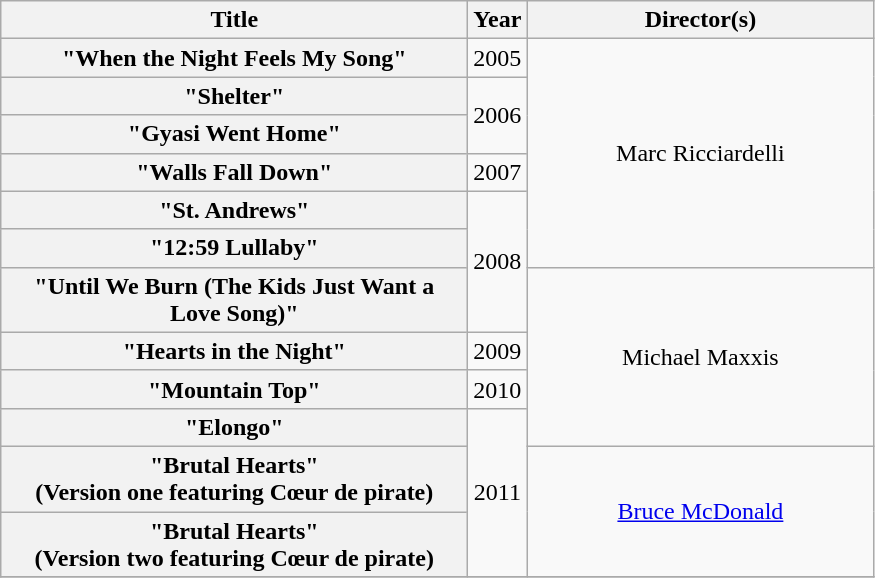<table class="wikitable plainrowheaders" style="text-align:center;">
<tr>
<th scope="col" style="width:19em;">Title</th>
<th scope="col">Year</th>
<th scope="col" style="width:14em;">Director(s)</th>
</tr>
<tr>
<th scope="row">"When the Night Feels My Song"</th>
<td>2005</td>
<td rowspan="6">Marc Ricciardelli</td>
</tr>
<tr>
<th scope="row">"Shelter"</th>
<td rowspan="2">2006</td>
</tr>
<tr>
<th scope="row">"Gyasi Went Home"</th>
</tr>
<tr>
<th scope="row">"Walls Fall Down"</th>
<td>2007</td>
</tr>
<tr>
<th scope="row">"St. Andrews"</th>
<td rowspan="3">2008</td>
</tr>
<tr>
<th scope="row">"12:59 Lullaby"</th>
</tr>
<tr>
<th scope="row">"Until We Burn (The Kids Just Want a Love Song)"</th>
<td rowspan="4">Michael Maxxis</td>
</tr>
<tr>
<th scope="row">"Hearts in the Night"</th>
<td>2009</td>
</tr>
<tr>
<th scope="row">"Mountain Top"</th>
<td>2010</td>
</tr>
<tr>
<th scope="row">"Elongo"</th>
<td rowspan="3">2011</td>
</tr>
<tr>
<th scope="row">"Brutal Hearts"<br><span>(Version one featuring Cœur de pirate)</span></th>
<td rowspan="2"><a href='#'>Bruce McDonald</a></td>
</tr>
<tr>
<th scope="row">"Brutal Hearts"<br><span>(Version two featuring Cœur de pirate)</span></th>
</tr>
<tr>
</tr>
</table>
